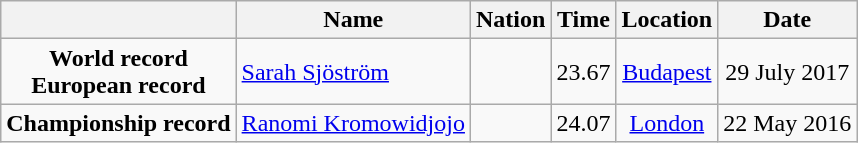<table class=wikitable style=text-align:center>
<tr>
<th></th>
<th>Name</th>
<th>Nation</th>
<th>Time</th>
<th>Location</th>
<th>Date</th>
</tr>
<tr>
<td><strong>World record<br>European record</strong></td>
<td align=left><a href='#'>Sarah Sjöström</a></td>
<td align=left></td>
<td align=left>23.67</td>
<td><a href='#'>Budapest</a></td>
<td>29 July 2017</td>
</tr>
<tr>
<td><strong>Championship record</strong></td>
<td align=left><a href='#'>Ranomi Kromowidjojo</a></td>
<td align=left></td>
<td align=left>24.07</td>
<td><a href='#'>London</a></td>
<td>22 May 2016</td>
</tr>
</table>
